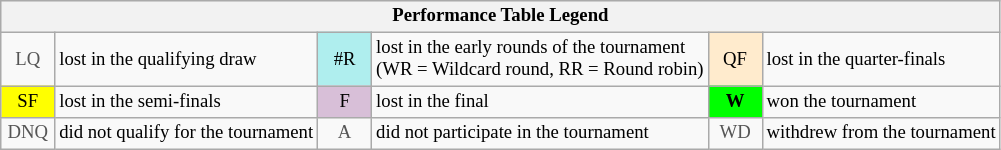<table class="wikitable" style="font-size:78%;">
<tr bgcolor="#efefef">
<th colspan="6">Performance Table Legend</th>
</tr>
<tr>
<td align="center" style="color:#555555;" width="30">LQ</td>
<td>lost in the qualifying draw</td>
<td align="center" style="background:#afeeee;">#R</td>
<td>lost in the early rounds of the tournament<br>(WR = Wildcard round, RR = Round robin)</td>
<td align="center" style="background:#ffebcd;">QF</td>
<td>lost in the quarter-finals</td>
</tr>
<tr>
<td align="center" style="background:yellow;">SF</td>
<td>lost in the semi-finals</td>
<td align="center" style="background:#D8BFD8;">F</td>
<td>lost in the final</td>
<td align="center" style="background:#00ff00;"><strong>W</strong></td>
<td>won the tournament</td>
</tr>
<tr>
<td align="center" style="color:#555555;" width="30">DNQ</td>
<td>did not qualify for the tournament</td>
<td align="center" style="color:#555555;" width="30">A</td>
<td>did not participate in the tournament</td>
<td align="center" style="color:#555555;" width="30">WD</td>
<td>withdrew from the tournament</td>
</tr>
</table>
